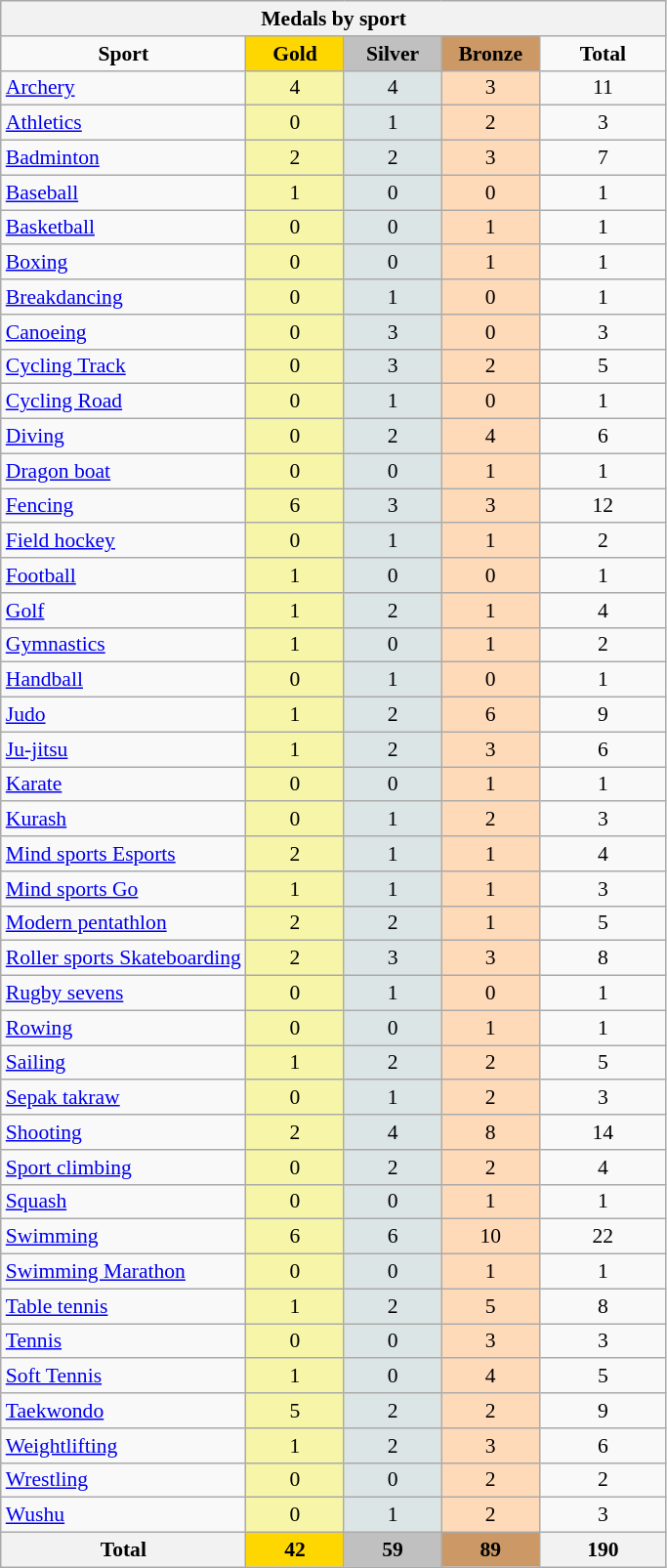<table class="wikitable" style="font-size:90%; text-align:center;">
<tr style="background:#efefef;">
<th colspan=5>Medals by sport</th>
</tr>
<tr>
<td><strong>Sport</strong></td>
<td width=60 style="background:gold;"><strong>Gold </strong></td>
<td width=60 style="background:silver;"><strong>Silver </strong></td>
<td width=60 style="background:#c96;"><strong>Bronze </strong></td>
<td width=80><strong>Total</strong></td>
</tr>
<tr>
<td align=left> <a href='#'>Archery</a></td>
<td style="background:#F7F6A8;">4</td>
<td style="background:#DCE5E5;">4</td>
<td style="background:#FFDAB9;">3</td>
<td>11</td>
</tr>
<tr>
<td align=left> <a href='#'>Athletics</a></td>
<td style="background:#F7F6A8;">0</td>
<td style="background:#DCE5E5;">1</td>
<td style="background:#FFDAB9;">2</td>
<td>3</td>
</tr>
<tr>
<td align=left> <a href='#'>Badminton</a></td>
<td style="background:#F7F6A8;">2</td>
<td style="background:#DCE5E5;">2</td>
<td style="background:#FFDAB9;">3</td>
<td>7</td>
</tr>
<tr>
<td align=left> <a href='#'>Baseball</a></td>
<td style="background:#F7F6A8;">1</td>
<td style="background:#DCE5E5;">0</td>
<td style="background:#FFDAB9;">0</td>
<td>1</td>
</tr>
<tr>
<td align=left> <a href='#'>Basketball</a></td>
<td style="background:#F7F6A8;">0</td>
<td style="background:#DCE5E5;">0</td>
<td style="background:#FFDAB9;">1</td>
<td>1</td>
</tr>
<tr>
<td align=left> <a href='#'>Boxing</a></td>
<td style="background:#F7F6A8;">0</td>
<td style="background:#DCE5E5;">0</td>
<td style="background:#FFDAB9;">1</td>
<td>1</td>
</tr>
<tr>
<td align=left> <a href='#'>Breakdancing</a></td>
<td style="background:#F7F6A8;">0</td>
<td style="background:#DCE5E5;">1</td>
<td style="background:#FFDAB9;">0</td>
<td>1</td>
</tr>
<tr>
<td align=left> <a href='#'>Canoeing</a></td>
<td style="background:#F7F6A8;">0</td>
<td style="background:#DCE5E5;">3</td>
<td style="background:#FFDAB9;">0</td>
<td>3</td>
</tr>
<tr>
<td align=left> <a href='#'>Cycling Track</a></td>
<td style="background:#F7F6A8;">0</td>
<td style="background:#DCE5E5;">3</td>
<td style="background:#FFDAB9;">2</td>
<td>5</td>
</tr>
<tr>
<td align=left> <a href='#'>Cycling Road</a></td>
<td style="background:#F7F6A8;">0</td>
<td style="background:#DCE5E5;">1</td>
<td style="background:#FFDAB9;">0</td>
<td>1</td>
</tr>
<tr>
<td align=left> <a href='#'>Diving</a></td>
<td style="background:#F7F6A8;">0</td>
<td style="background:#DCE5E5;">2</td>
<td style="background:#FFDAB9;">4</td>
<td>6</td>
</tr>
<tr>
<td align=left> <a href='#'>Dragon boat</a></td>
<td style="background:#F7F6A8;">0</td>
<td style="background:#DCE5E5;">0</td>
<td style="background:#FFDAB9;">1</td>
<td>1</td>
</tr>
<tr>
<td align=left> <a href='#'>Fencing</a></td>
<td style="background:#F7F6A8;">6</td>
<td style="background:#DCE5E5;">3</td>
<td style="background:#FFDAB9;">3</td>
<td>12</td>
</tr>
<tr>
<td align=left> <a href='#'>Field hockey</a></td>
<td style="background:#F7F6A8;">0</td>
<td style="background:#DCE5E5;">1</td>
<td style="background:#FFDAB9;">1</td>
<td>2</td>
</tr>
<tr>
<td align=left> <a href='#'>Football</a></td>
<td style="background:#F7F6A8;">1</td>
<td style="background:#DCE5E5;">0</td>
<td style="background:#FFDAB9;">0</td>
<td>1</td>
</tr>
<tr>
<td align=left> <a href='#'>Golf</a></td>
<td style="background:#F7F6A8;">1</td>
<td style="background:#DCE5E5;">2</td>
<td style="background:#FFDAB9;">1</td>
<td>4</td>
</tr>
<tr>
<td align=left> <a href='#'>Gymnastics</a></td>
<td style="background:#F7F6A8;">1</td>
<td style="background:#DCE5E5;">0</td>
<td style="background:#FFDAB9;">1</td>
<td>2</td>
</tr>
<tr>
<td align=left> <a href='#'>Handball</a></td>
<td style="background:#F7F6A8;">0</td>
<td style="background:#DCE5E5;">1</td>
<td style="background:#FFDAB9;">0</td>
<td>1</td>
</tr>
<tr>
<td align=left> <a href='#'>Judo</a></td>
<td style="background:#F7F6A8;">1</td>
<td style="background:#DCE5E5;">2</td>
<td style="background:#FFDAB9;">6</td>
<td>9</td>
</tr>
<tr>
<td align=left> <a href='#'>Ju-jitsu</a></td>
<td style="background:#F7F6A8;">1</td>
<td style="background:#DCE5E5;">2</td>
<td style="background:#FFDAB9;">3</td>
<td>6</td>
</tr>
<tr>
<td align=left> <a href='#'>Karate</a></td>
<td style="background:#F7F6A8;">0</td>
<td style="background:#DCE5E5;">0</td>
<td style="background:#FFDAB9;">1</td>
<td>1</td>
</tr>
<tr>
<td align=left> <a href='#'>Kurash</a></td>
<td style="background:#F7F6A8;">0</td>
<td style="background:#DCE5E5;">1</td>
<td style="background:#FFDAB9;">2</td>
<td>3</td>
</tr>
<tr>
<td align=left> <a href='#'>Mind sports Esports</a></td>
<td style="background:#F7F6A8;">2</td>
<td style="background:#DCE5E5;">1</td>
<td style="background:#FFDAB9;">1</td>
<td>4</td>
</tr>
<tr>
<td align=left> <a href='#'>Mind sports Go</a></td>
<td style="background:#F7F6A8;">1</td>
<td style="background:#DCE5E5;">1</td>
<td style="background:#FFDAB9;">1</td>
<td>3</td>
</tr>
<tr>
<td align=left> <a href='#'>Modern pentathlon</a></td>
<td style="background:#F7F6A8;">2</td>
<td style="background:#DCE5E5;">2</td>
<td style="background:#FFDAB9;">1</td>
<td>5</td>
</tr>
<tr>
<td align=left> <a href='#'>Roller sports Skateboarding</a></td>
<td style="background:#F7F6A8;">2</td>
<td style="background:#DCE5E5;">3</td>
<td style="background:#FFDAB9;">3</td>
<td>8</td>
</tr>
<tr>
<td align=left> <a href='#'>Rugby sevens</a></td>
<td style="background:#F7F6A8;">0</td>
<td style="background:#DCE5E5;">1</td>
<td style="background:#FFDAB9;">0</td>
<td>1</td>
</tr>
<tr>
<td align=left> <a href='#'>Rowing</a></td>
<td style="background:#F7F6A8;">0</td>
<td style="background:#DCE5E5;">0</td>
<td style="background:#FFDAB9;">1</td>
<td>1</td>
</tr>
<tr>
<td align=left> <a href='#'>Sailing</a></td>
<td style="background:#F7F6A8;">1</td>
<td style="background:#DCE5E5;">2</td>
<td style="background:#FFDAB9;">2</td>
<td>5</td>
</tr>
<tr>
<td align=left> <a href='#'>Sepak takraw</a></td>
<td style="background:#F7F6A8;">0</td>
<td style="background:#DCE5E5;">1</td>
<td style="background:#FFDAB9;">2</td>
<td>3</td>
</tr>
<tr>
<td align=left> <a href='#'>Shooting</a></td>
<td style="background:#F7F6A8;">2</td>
<td style="background:#DCE5E5;">4</td>
<td style="background:#FFDAB9;">8</td>
<td>14</td>
</tr>
<tr>
<td align=left> <a href='#'>Sport climbing</a></td>
<td style="background:#F7F6A8;">0</td>
<td style="background:#DCE5E5;">2</td>
<td style="background:#FFDAB9;">2</td>
<td>4</td>
</tr>
<tr>
<td align=left> <a href='#'>Squash</a></td>
<td style="background:#F7F6A8;">0</td>
<td style="background:#DCE5E5;">0</td>
<td style="background:#FFDAB9;">1</td>
<td>1</td>
</tr>
<tr>
<td align=left> <a href='#'>Swimming</a></td>
<td style="background:#F7F6A8;">6</td>
<td style="background:#DCE5E5;">6</td>
<td style="background:#FFDAB9;">10</td>
<td>22</td>
</tr>
<tr>
<td align=left> <a href='#'>Swimming Marathon</a></td>
<td style="background:#F7F6A8;">0</td>
<td style="background:#DCE5E5;">0</td>
<td style="background:#FFDAB9;">1</td>
<td>1</td>
</tr>
<tr>
<td align=left> <a href='#'>Table tennis</a></td>
<td style="background:#F7F6A8;">1</td>
<td style="background:#DCE5E5;">2</td>
<td style="background:#FFDAB9;">5</td>
<td>8</td>
</tr>
<tr>
<td align=left> <a href='#'>Tennis</a></td>
<td style="background:#F7F6A8;">0</td>
<td style="background:#DCE5E5;">0</td>
<td style="background:#FFDAB9;">3</td>
<td>3</td>
</tr>
<tr>
<td align=left> <a href='#'>Soft Tennis</a></td>
<td style="background:#F7F6A8;">1</td>
<td style="background:#DCE5E5;">0</td>
<td style="background:#FFDAB9;">4</td>
<td>5</td>
</tr>
<tr>
<td align=left> <a href='#'>Taekwondo</a></td>
<td style="background:#F7F6A8;">5</td>
<td style="background:#DCE5E5;">2</td>
<td style="background:#FFDAB9;">2</td>
<td>9</td>
</tr>
<tr>
<td align=left> <a href='#'>Weightlifting</a></td>
<td style="background:#F7F6A8;">1</td>
<td style="background:#DCE5E5;">2</td>
<td style="background:#FFDAB9;">3</td>
<td>6</td>
</tr>
<tr>
<td align=left> <a href='#'>Wrestling</a></td>
<td style="background:#F7F6A8;">0</td>
<td style="background:#DCE5E5;">0</td>
<td style="background:#FFDAB9;">2</td>
<td>2</td>
</tr>
<tr>
<td align=left> <a href='#'>Wushu</a></td>
<td style="background:#F7F6A8;">0</td>
<td style="background:#DCE5E5;">1</td>
<td style="background:#FFDAB9;">2</td>
<td>3</td>
</tr>
<tr>
<th>Total</th>
<th style="background:gold;">42</th>
<th style="background:silver;">59</th>
<th style="background:#c96;">89</th>
<th>190</th>
</tr>
</table>
